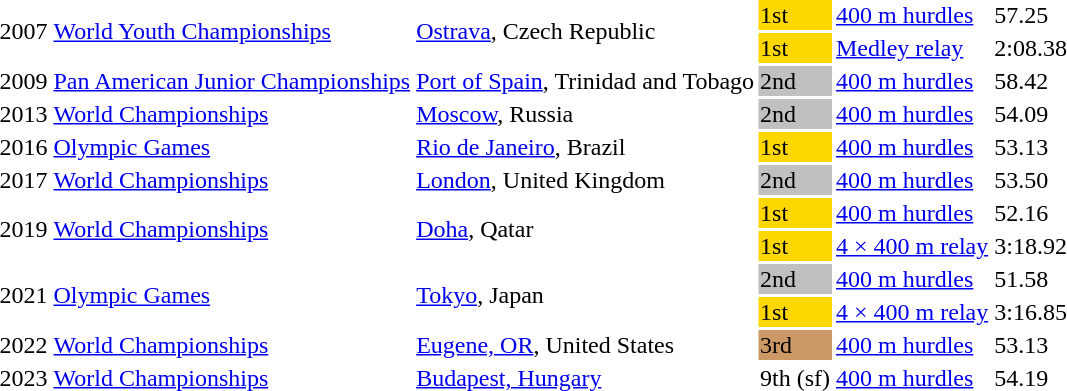<table>
<tr>
<td rowspan=2>2007</td>
<td rowspan=2><a href='#'>World Youth Championships</a></td>
<td rowspan=2><a href='#'>Ostrava</a>, Czech Republic</td>
<td bgcolor=gold>1st</td>
<td><a href='#'>400 m hurdles</a></td>
<td>57.25</td>
<td></td>
</tr>
<tr>
<td bgcolor=gold>1st</td>
<td data-sort-value="800 relay"><a href='#'>Medley relay</a></td>
<td data-sort-value=128.38>2:08.38</td>
<td></td>
</tr>
<tr>
<td>2009</td>
<td><a href='#'>Pan American Junior Championships</a></td>
<td><a href='#'>Port of Spain</a>, Trinidad and Tobago</td>
<td bgcolor=silver>2nd</td>
<td><a href='#'>400 m hurdles</a></td>
<td>58.42</td>
<td></td>
</tr>
<tr>
<td>2013</td>
<td><a href='#'>World Championships</a></td>
<td><a href='#'>Moscow</a>, Russia</td>
<td bgcolor=silver>2nd</td>
<td><a href='#'>400 m hurdles</a></td>
<td>54.09</td>
<td></td>
</tr>
<tr>
<td>2016</td>
<td><a href='#'>Olympic Games</a></td>
<td><a href='#'>Rio de Janeiro</a>, Brazil</td>
<td bgcolor=gold>1st</td>
<td><a href='#'>400 m hurdles</a></td>
<td>53.13</td>
<td></td>
</tr>
<tr>
<td>2017</td>
<td><a href='#'>World Championships</a></td>
<td><a href='#'>London</a>, United Kingdom</td>
<td bgcolor=silver>2nd</td>
<td><a href='#'>400 m hurdles</a></td>
<td>53.50</td>
<td></td>
</tr>
<tr>
<td rowspan=2>2019</td>
<td rowspan=2><a href='#'>World Championships</a></td>
<td rowspan=2><a href='#'>Doha</a>, Qatar</td>
<td bgcolor=gold>1st</td>
<td><a href='#'>400 m hurdles</a></td>
<td>52.16</td>
<td><strong></strong></td>
</tr>
<tr>
<td bgcolor=gold>1st</td>
<td data-sort-value="1600 relay"><a href='#'>4 × 400 m relay</a></td>
<td data-sort-value=198.92>3:18.92</td>
<td></td>
</tr>
<tr>
<td rowspan=2>2021</td>
<td rowspan=2><a href='#'>Olympic Games</a></td>
<td rowspan=2><a href='#'>Tokyo</a>, Japan</td>
<td bgcolor=silver>2nd</td>
<td><a href='#'>400 m hurdles</a></td>
<td>51.58</td>
<td></td>
</tr>
<tr>
<td bgcolor=gold>1st</td>
<td data-sort-value="1600 relay"><a href='#'>4 × 400 m relay</a></td>
<td data-sort-value=196.85>3:16.85</td>
<td></td>
</tr>
<tr>
<td>2022</td>
<td><a href='#'>World Championships</a></td>
<td><a href='#'>Eugene, OR</a>, United States</td>
<td bgcolor=cc9966>3rd</td>
<td><a href='#'>400 m hurdles</a></td>
<td>53.13</td>
<td></td>
</tr>
<tr>
<td>2023</td>
<td><a href='#'>World Championships</a></td>
<td><a href='#'>Budapest, Hungary</a></td>
<td>9th (sf)</td>
<td><a href='#'>400 m hurdles</a></td>
<td>54.19</td>
<td></td>
</tr>
</table>
